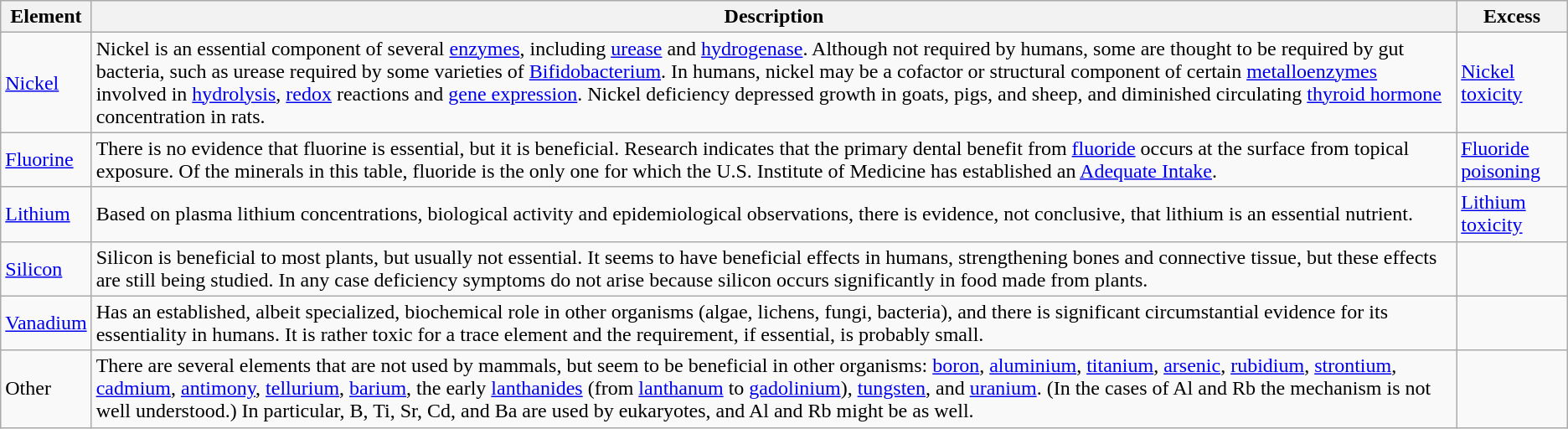<table class="wikitable">
<tr>
<th>Element</th>
<th>Description</th>
<th>Excess</th>
</tr>
<tr>
<td><a href='#'>Nickel</a></td>
<td>Nickel is an essential component of several <a href='#'>enzymes</a>, including <a href='#'>urease</a> and <a href='#'>hydrogenase</a>. Although not required by humans, some are thought to be required by gut bacteria, such as urease required by some varieties of <a href='#'>Bifidobacterium</a>. In humans, nickel may be a cofactor or structural component of certain <a href='#'>metalloenzymes</a> involved in <a href='#'>hydrolysis</a>, <a href='#'>redox</a> reactions and <a href='#'>gene expression</a>. Nickel deficiency depressed growth in goats, pigs, and sheep, and diminished circulating <a href='#'>thyroid hormone</a> concentration in rats.</td>
<td><a href='#'>Nickel toxicity</a></td>
</tr>
<tr>
<td><a href='#'>Fluorine</a></td>
<td>There is no evidence that fluorine is essential, but it is beneficial. Research indicates that the primary dental benefit from <a href='#'>fluoride</a> occurs at the surface from topical exposure. Of the minerals in this table, fluoride is the only one for which the U.S. Institute of Medicine has established an <a href='#'>Adequate Intake</a>.</td>
<td><a href='#'>Fluoride poisoning</a></td>
</tr>
<tr>
<td><a href='#'>Lithium</a></td>
<td>Based on plasma lithium concentrations, biological activity and epidemiological observations, there is evidence, not conclusive, that lithium is an essential nutrient.</td>
<td><a href='#'>Lithium toxicity</a></td>
</tr>
<tr>
<td><a href='#'>Silicon</a></td>
<td>Silicon is beneficial to most plants, but usually not essential. It seems to have beneficial effects in humans, strengthening bones and connective tissue, but these effects are still being studied. In any case deficiency symptoms do not arise because silicon occurs significantly in food made from plants.</td>
<td></td>
</tr>
<tr>
<td><a href='#'>Vanadium</a></td>
<td>Has an established, albeit specialized, biochemical role in other organisms (algae, lichens, fungi, bacteria), and there is significant circumstantial evidence for its essentiality in humans. It is rather toxic for a trace element and the requirement, if essential, is probably small.</td>
<td></td>
</tr>
<tr>
<td>Other</td>
<td>There are several elements that are not used by mammals, but seem to be beneficial in other organisms: <a href='#'>boron</a>, <a href='#'>aluminium</a>, <a href='#'>titanium</a>, <a href='#'>arsenic</a>, <a href='#'>rubidium</a>, <a href='#'>strontium</a>, <a href='#'>cadmium</a>, <a href='#'>antimony</a>, <a href='#'>tellurium</a>, <a href='#'>barium</a>, the early <a href='#'>lanthanides</a> (from <a href='#'>lanthanum</a> to <a href='#'>gadolinium</a>), <a href='#'>tungsten</a>, and <a href='#'>uranium</a>. (In the cases of Al and Rb the mechanism is not well understood.) In particular, B, Ti, Sr, Cd, and Ba are used by eukaryotes, and Al and Rb might be as well.</td>
<td></td>
</tr>
</table>
